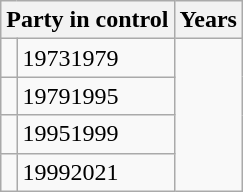<table class="wikitable">
<tr>
<th colspan="2">Party in control</th>
<th>Years</th>
</tr>
<tr>
<td></td>
<td>19731979</td>
</tr>
<tr>
<td></td>
<td>19791995</td>
</tr>
<tr>
<td></td>
<td>19951999</td>
</tr>
<tr>
<td></td>
<td>19992021</td>
</tr>
</table>
